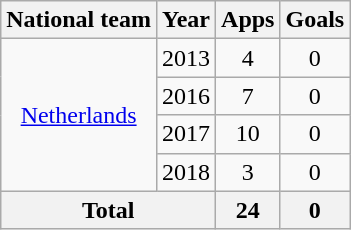<table class="wikitable" style="text-align:center">
<tr>
<th>National team</th>
<th>Year</th>
<th>Apps</th>
<th>Goals</th>
</tr>
<tr>
<td rowspan="4"><a href='#'>Netherlands</a></td>
<td>2013</td>
<td>4</td>
<td>0</td>
</tr>
<tr>
<td>2016</td>
<td>7</td>
<td>0</td>
</tr>
<tr>
<td>2017</td>
<td>10</td>
<td>0</td>
</tr>
<tr>
<td>2018</td>
<td>3</td>
<td>0</td>
</tr>
<tr>
<th colspan="2">Total</th>
<th>24</th>
<th>0</th>
</tr>
</table>
